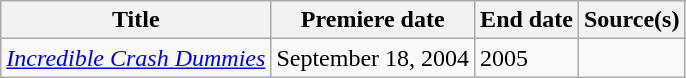<table class="wikitable sortable">
<tr>
<th>Title</th>
<th>Premiere date</th>
<th>End date</th>
<th>Source(s)</th>
</tr>
<tr>
<td><em><a href='#'>Incredible Crash Dummies</a></em></td>
<td>September 18, 2004</td>
<td>2005</td>
<td></td>
</tr>
</table>
